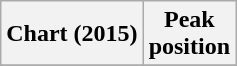<table class="wikitable sortable plainrowheaders" style="text-align:center">
<tr>
<th scope="col">Chart (2015)</th>
<th scope="col">Peak<br> position</th>
</tr>
<tr>
</tr>
</table>
